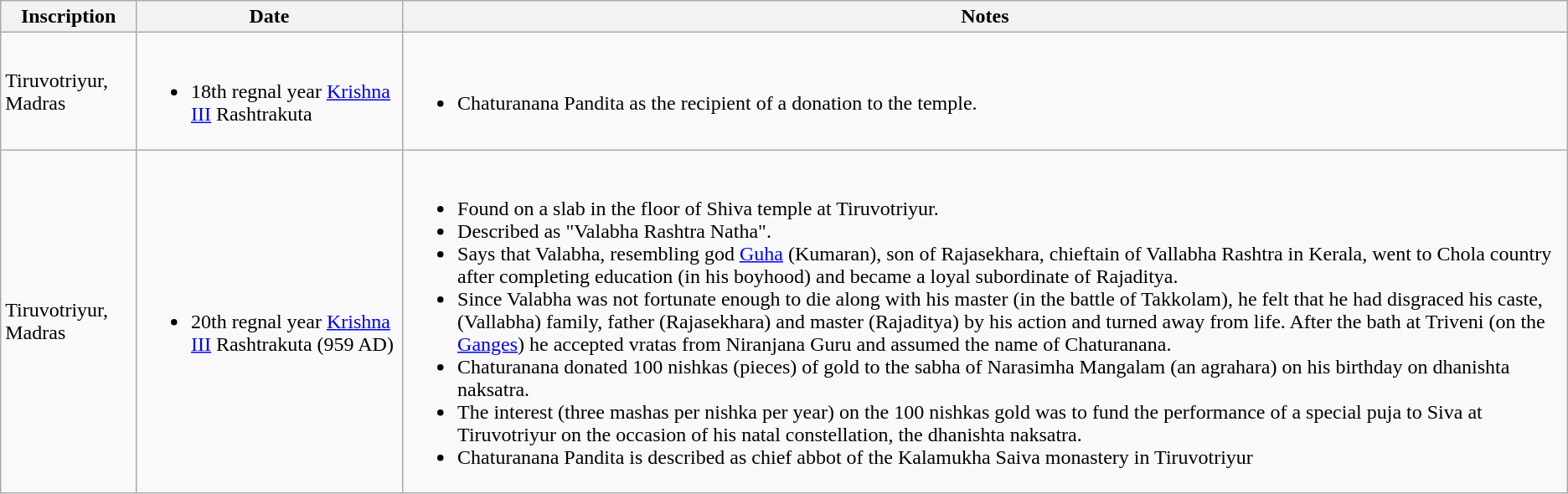<table class="wikitable">
<tr>
<th>Inscription</th>
<th>Date</th>
<th>Notes</th>
</tr>
<tr>
<td>Tiruvotriyur, Madras</td>
<td><br><ul><li>18th regnal year <a href='#'>Krishna III</a>  Rashtrakuta</li></ul></td>
<td><br><ul><li>Chaturanana Pandita as the recipient of a donation to the temple.</li></ul></td>
</tr>
<tr>
<td>Tiruvotriyur, Madras</td>
<td><br><ul><li>20th regnal year <a href='#'>Krishna III</a> Rashtrakuta (959 AD)</li></ul></td>
<td><br><ul><li>Found on a slab in the floor of Shiva temple at Tiruvotriyur.</li><li>Described as "Valabha Rashtra Natha".</li><li>Says that Valabha, resembling god <a href='#'>Guha</a> (Kumaran), son of Rajasekhara, chieftain of Vallabha Rashtra in Kerala, went to Chola country after completing education (in his boyhood) and became a loyal subordinate of Rajaditya.</li><li>Since Valabha was not fortunate enough to die along with his master (in the battle of Takkolam), he felt that he had disgraced his caste, (Vallabha) family, father (Rajasekhara) and master (Rajaditya) by his action and turned away from life. After the bath at Triveni (on the <a href='#'>Ganges</a>) he accepted vratas from Niranjana Guru and assumed the name of Chaturanana.</li><li>Chaturanana donated 100 nishkas (pieces) of gold to the sabha of Narasimha Mangalam (an agrahara) on his birthday on dhanishta naksatra.</li><li>The interest (three mashas per nishka per year) on the 100 nishkas gold was to fund the performance of a special puja to Siva at Tiruvotriyur on the occasion of his natal constellation, the dhanishta naksatra.</li><li>Chaturanana Pandita is described as chief abbot of the Kalamukha Saiva monastery in Tiruvotriyur</li></ul></td>
</tr>
</table>
